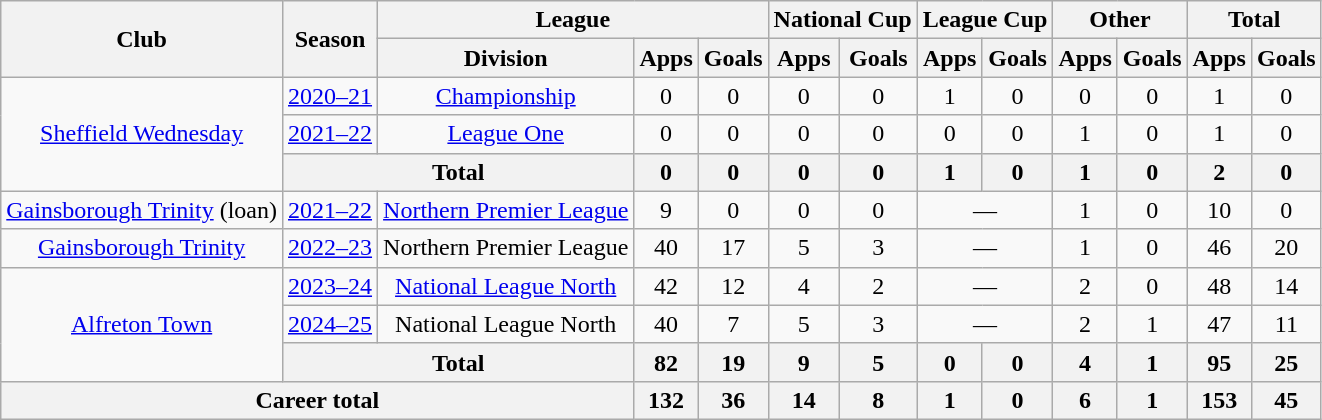<table class="wikitable" style="text-align:center">
<tr>
<th rowspan="2">Club</th>
<th rowspan="2">Season</th>
<th colspan="3">League</th>
<th colspan="2">National Cup</th>
<th colspan="2">League Cup</th>
<th colspan="2">Other</th>
<th colspan="2">Total</th>
</tr>
<tr>
<th>Division</th>
<th>Apps</th>
<th>Goals</th>
<th>Apps</th>
<th>Goals</th>
<th>Apps</th>
<th>Goals</th>
<th>Apps</th>
<th>Goals</th>
<th>Apps</th>
<th>Goals</th>
</tr>
<tr>
<td rowspan="3"><a href='#'>Sheffield Wednesday</a></td>
<td><a href='#'>2020–21</a></td>
<td><a href='#'>Championship</a></td>
<td>0</td>
<td>0</td>
<td>0</td>
<td>0</td>
<td>1</td>
<td>0</td>
<td>0</td>
<td>0</td>
<td>1</td>
<td>0</td>
</tr>
<tr>
<td><a href='#'>2021–22</a></td>
<td><a href='#'>League One</a></td>
<td>0</td>
<td>0</td>
<td>0</td>
<td>0</td>
<td>0</td>
<td>0</td>
<td>1</td>
<td>0</td>
<td>1</td>
<td>0</td>
</tr>
<tr>
<th colspan="2">Total</th>
<th>0</th>
<th>0</th>
<th>0</th>
<th>0</th>
<th>1</th>
<th>0</th>
<th>1</th>
<th>0</th>
<th>2</th>
<th>0</th>
</tr>
<tr>
<td><a href='#'>Gainsborough Trinity</a> (loan)</td>
<td><a href='#'>2021–22</a></td>
<td><a href='#'>Northern Premier League</a></td>
<td>9</td>
<td>0</td>
<td>0</td>
<td>0</td>
<td colspan="2">—</td>
<td>1</td>
<td>0</td>
<td>10</td>
<td>0</td>
</tr>
<tr>
<td><a href='#'>Gainsborough Trinity</a></td>
<td><a href='#'>2022–23</a></td>
<td>Northern Premier League</td>
<td>40</td>
<td>17</td>
<td>5</td>
<td>3</td>
<td colspan="2">—</td>
<td>1</td>
<td>0</td>
<td>46</td>
<td>20</td>
</tr>
<tr>
<td rowspan="3"><a href='#'>Alfreton Town</a></td>
<td><a href='#'>2023–24</a></td>
<td><a href='#'>National League North</a></td>
<td>42</td>
<td>12</td>
<td>4</td>
<td>2</td>
<td colspan="2">—</td>
<td>2</td>
<td>0</td>
<td>48</td>
<td>14</td>
</tr>
<tr>
<td><a href='#'>2024–25</a></td>
<td>National League North</td>
<td>40</td>
<td>7</td>
<td>5</td>
<td>3</td>
<td colspan="2">—</td>
<td>2</td>
<td>1</td>
<td>47</td>
<td>11</td>
</tr>
<tr>
<th colspan="2">Total</th>
<th>82</th>
<th>19</th>
<th>9</th>
<th>5</th>
<th>0</th>
<th>0</th>
<th>4</th>
<th>1</th>
<th>95</th>
<th>25</th>
</tr>
<tr>
<th colspan="3">Career total</th>
<th>132</th>
<th>36</th>
<th>14</th>
<th>8</th>
<th>1</th>
<th>0</th>
<th>6</th>
<th>1</th>
<th>153</th>
<th>45</th>
</tr>
</table>
